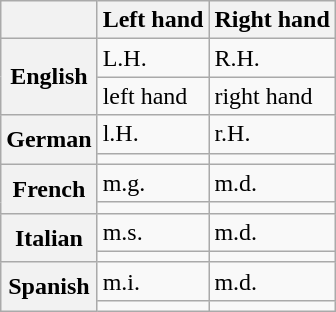<table class="wikitable">
<tr>
<th></th>
<th>Left hand</th>
<th>Right hand</th>
</tr>
<tr>
<th rowspan="2">English</th>
<td>L.H.</td>
<td>R.H.</td>
</tr>
<tr>
<td>left hand</td>
<td>right hand</td>
</tr>
<tr>
<th rowspan="2">German</th>
<td>l.H.</td>
<td>r.H.</td>
</tr>
<tr>
<td></td>
<td></td>
</tr>
<tr>
<th rowspan="2">French</th>
<td>m.g.</td>
<td>m.d.</td>
</tr>
<tr>
<td></td>
<td></td>
</tr>
<tr>
<th rowspan="2">Italian</th>
<td>m.s.</td>
<td>m.d.</td>
</tr>
<tr>
<td></td>
<td></td>
</tr>
<tr>
<th rowspan="2">Spanish</th>
<td>m.i.</td>
<td>m.d.</td>
</tr>
<tr>
<td></td>
<td></td>
</tr>
</table>
